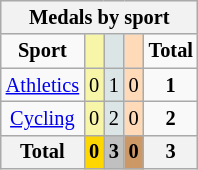<table class="wikitable" style="font-size:85%; text-align:center;">
<tr style="background:#efefef;">
<th colspan=5><strong>Medals by sport</strong></th>
</tr>
<tr>
<td><strong>Sport</strong></td>
<td style="background:#f7f6a8;"></td>
<td style="background:#dce5e5;"></td>
<td style="background:#ffdab9;"></td>
<td><strong>Total</strong></td>
</tr>
<tr>
<td><a href='#'>Athletics</a></td>
<td style="background:#F7F6A8;">0</td>
<td style="background:#DCE5E5;">1</td>
<td style="background:#FFDAB9;">0</td>
<td><strong>1</strong></td>
</tr>
<tr>
<td><a href='#'>Cycling</a></td>
<td style="background:#F7F6A8;">0</td>
<td style="background:#DCE5E5;">2</td>
<td style="background:#FFDAB9;">0</td>
<td><strong>2</strong></td>
</tr>
<tr>
<th>Total</th>
<th style="background:gold;"  >0</th>
<th style="background:silver;">3</th>
<th style="background:#c96;"  >0</th>
<th>3</th>
</tr>
</table>
